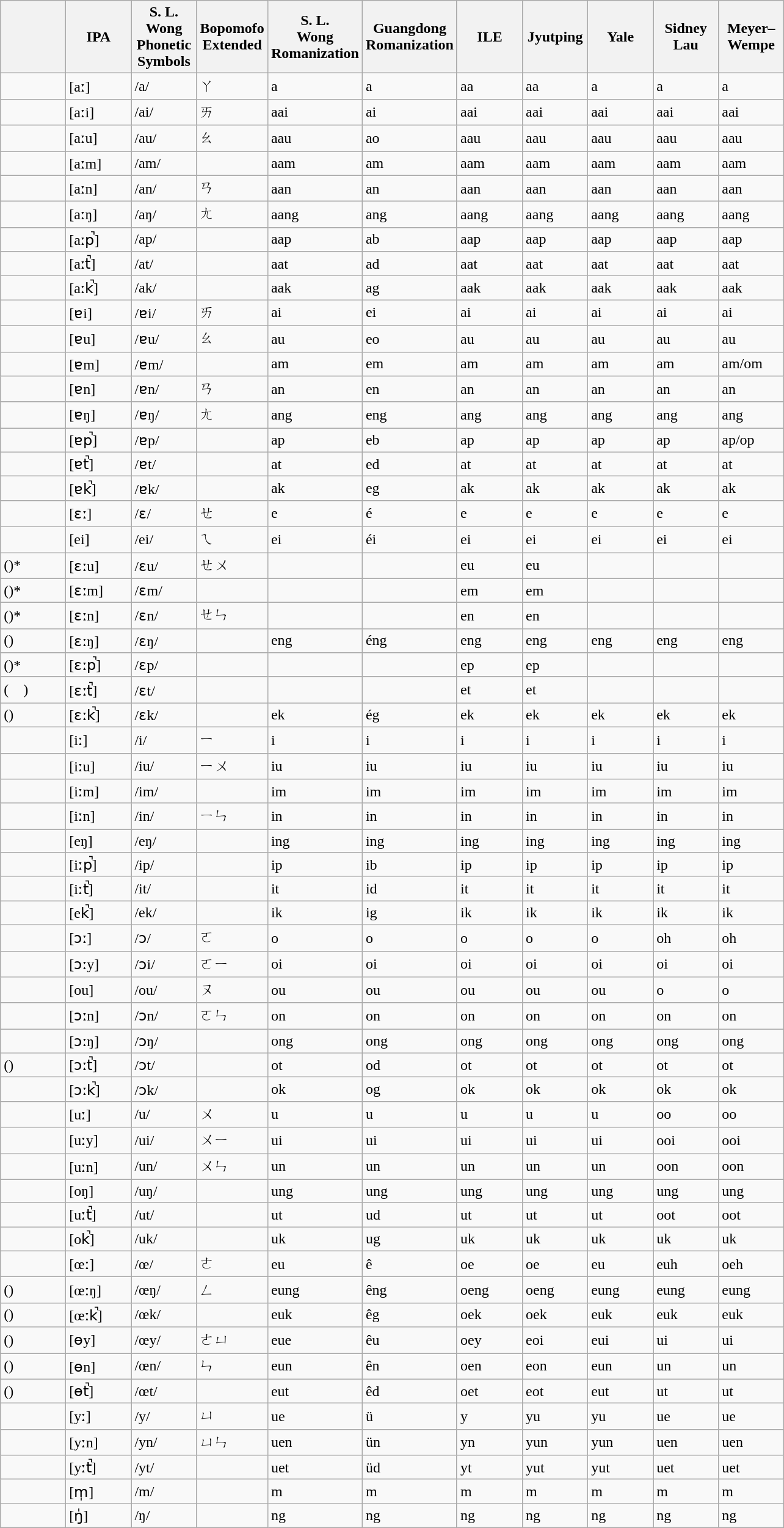<table class="wikitable">
<tr ---->
<th style="width:4em"> </th>
<th style="width:4em">IPA</th>
<th style="width:4em">S. L.<br>Wong<br>Phonetic<br>Symbols</th>
<th style="width:4em">Bopomofo Extended</th>
<th>S. L.<br>Wong<br>Romanization</th>
<th style="width:4em">Guangdong<br>Romanization</th>
<th style="width:4em">ILE</th>
<th style="width:4em">Jyutping</th>
<th style="width:4em">Yale</th>
<th style="width:4em">Sidney<br>Lau</th>
<th style="width:4em">Meyer–<br>Wempe</th>
</tr>
<tr ---->
<td></td>
<td class="Unicode">[aː]</td>
<td class="Unicode">/a/</td>
<td>ㄚ</td>
<td>a</td>
<td>a</td>
<td>aa</td>
<td>aa</td>
<td>a</td>
<td>a</td>
<td>a</td>
</tr>
<tr ---->
<td></td>
<td class="Unicode">[aːi]</td>
<td class="Unicode">/ai/</td>
<td>ㄞ</td>
<td>aai</td>
<td>ai</td>
<td>aai</td>
<td>aai</td>
<td>aai</td>
<td>aai</td>
<td>aai</td>
</tr>
<tr ---->
<td></td>
<td class="Unicode">[aːu]</td>
<td class="Unicode">/au/</td>
<td>ㄠ</td>
<td>aau</td>
<td>ao</td>
<td>aau</td>
<td>aau</td>
<td>aau</td>
<td>aau</td>
<td>aau</td>
</tr>
<tr ---->
<td></td>
<td class="Unicode">[aːm]</td>
<td class="Unicode">/am/</td>
<td></td>
<td>aam</td>
<td>am</td>
<td>aam</td>
<td>aam</td>
<td>aam</td>
<td>aam</td>
<td>aam</td>
</tr>
<tr ---->
<td></td>
<td class="Unicode">[aːn]</td>
<td class="Unicode">/an/</td>
<td>ㄢ</td>
<td>aan</td>
<td>an</td>
<td>aan</td>
<td>aan</td>
<td>aan</td>
<td>aan</td>
<td>aan</td>
</tr>
<tr ---->
<td></td>
<td class="Unicode">[aːŋ]</td>
<td class="Unicode">/aŋ/</td>
<td>ㄤ</td>
<td>aang</td>
<td>ang</td>
<td>aang</td>
<td>aang</td>
<td>aang</td>
<td>aang</td>
<td>aang</td>
</tr>
<tr ---->
<td></td>
<td class="Unicode">[aːp̚]</td>
<td class="Unicode">/ap/</td>
<td></td>
<td>aap</td>
<td>ab</td>
<td>aap</td>
<td>aap</td>
<td>aap</td>
<td>aap</td>
<td>aap</td>
</tr>
<tr ---->
<td></td>
<td class="Unicode">[aːt̚]</td>
<td class="Unicode">/at/</td>
<td></td>
<td>aat</td>
<td>ad</td>
<td>aat</td>
<td>aat</td>
<td>aat</td>
<td>aat</td>
<td>aat</td>
</tr>
<tr ---->
<td></td>
<td class="Unicode">[aːk̚]</td>
<td class="Unicode">/ak/</td>
<td></td>
<td>aak</td>
<td>ag</td>
<td>aak</td>
<td>aak</td>
<td>aak</td>
<td>aak</td>
<td>aak</td>
</tr>
<tr ---->
<td></td>
<td class="Unicode">[ɐi]</td>
<td class="Unicode">/ɐi/</td>
<td>ㄞ</td>
<td>ai</td>
<td>ei</td>
<td>ai</td>
<td>ai</td>
<td>ai</td>
<td>ai</td>
<td>ai</td>
</tr>
<tr ---->
<td></td>
<td class="Unicode">[ɐu]</td>
<td class="Unicode">/ɐu/</td>
<td>ㄠ</td>
<td>au</td>
<td>eo</td>
<td>au</td>
<td>au</td>
<td>au</td>
<td>au</td>
<td>au</td>
</tr>
<tr ---->
<td></td>
<td class="Unicode">[ɐm]</td>
<td class="Unicode">/ɐm/</td>
<td></td>
<td>am</td>
<td>em</td>
<td>am</td>
<td>am</td>
<td>am</td>
<td>am</td>
<td>am/om</td>
</tr>
<tr ---->
<td></td>
<td class="Unicode">[ɐn]</td>
<td class="Unicode">/ɐn/</td>
<td>ㄢ</td>
<td>an</td>
<td>en</td>
<td>an</td>
<td>an</td>
<td>an</td>
<td>an</td>
<td>an</td>
</tr>
<tr ---->
<td></td>
<td class="Unicode">[ɐŋ]</td>
<td class="Unicode">/ɐŋ/</td>
<td>ㄤ</td>
<td>ang</td>
<td>eng</td>
<td>ang</td>
<td>ang</td>
<td>ang</td>
<td>ang</td>
<td>ang</td>
</tr>
<tr ---->
<td></td>
<td class="Unicode">[ɐp̚]</td>
<td class="Unicode">/ɐp/</td>
<td></td>
<td>ap</td>
<td>eb</td>
<td>ap</td>
<td>ap</td>
<td>ap</td>
<td>ap</td>
<td>ap/op</td>
</tr>
<tr ---->
<td></td>
<td class="Unicode">[ɐt̚]</td>
<td class="Unicode">/ɐt/</td>
<td></td>
<td>at</td>
<td>ed</td>
<td>at</td>
<td>at</td>
<td>at</td>
<td>at</td>
<td>at</td>
</tr>
<tr ---->
<td></td>
<td class="Unicode">[ɐk̚]</td>
<td class="Unicode">/ɐk/</td>
<td></td>
<td>ak</td>
<td>eg</td>
<td>ak</td>
<td>ak</td>
<td>ak</td>
<td>ak</td>
<td>ak</td>
</tr>
<tr ---->
<td></td>
<td class="Unicode">[ɛː]</td>
<td class="Unicode">/ɛ/</td>
<td>ㄝ</td>
<td>e</td>
<td>é</td>
<td>e</td>
<td>e</td>
<td>e</td>
<td>e</td>
<td>e</td>
</tr>
<tr ---->
<td></td>
<td class="Unicode">[ei]</td>
<td class="Unicode">/ei/</td>
<td>ㄟ</td>
<td>ei</td>
<td>éi</td>
<td>ei</td>
<td>ei</td>
<td>ei</td>
<td>ei</td>
<td>ei</td>
</tr>
<tr ---->
<td>()*</td>
<td class="Unicode">[ɛːu]</td>
<td class="Unicode">/ɛu/</td>
<td>ㄝㄨ</td>
<td> </td>
<td> </td>
<td>eu</td>
<td>eu</td>
<td> </td>
<td> </td>
<td> </td>
</tr>
<tr ---->
<td>()*</td>
<td class="Unicode">[ɛːm]</td>
<td class="Unicode">/ɛm/</td>
<td></td>
<td> </td>
<td> </td>
<td>em</td>
<td>em</td>
<td> </td>
<td> </td>
<td> </td>
</tr>
<tr ---->
<td>()*</td>
<td class="Unicode">[ɛːn]</td>
<td class="Unicode">/ɛn/</td>
<td>ㄝㄣ</td>
<td> </td>
<td> </td>
<td>en</td>
<td>en</td>
<td> </td>
<td> </td>
<td> </td>
</tr>
<tr ---->
<td>()</td>
<td class="Unicode">[ɛːŋ]</td>
<td class="Unicode">/ɛŋ/</td>
<td></td>
<td>eng</td>
<td>éng</td>
<td>eng</td>
<td>eng</td>
<td>eng</td>
<td>eng</td>
<td>eng</td>
</tr>
<tr ---->
<td>()*</td>
<td class="Unicode">[ɛːp̚]</td>
<td class="Unicode">/ɛp/</td>
<td></td>
<td> </td>
<td> </td>
<td>ep</td>
<td>ep</td>
<td> </td>
<td> </td>
<td> </td>
</tr>
<tr ---->
<td>(　)</td>
<td class="Unicode">[ɛːt̚]</td>
<td class="Unicode">/ɛt/</td>
<td></td>
<td> </td>
<td> </td>
<td>et</td>
<td>et</td>
<td> </td>
<td> </td>
<td> </td>
</tr>
<tr ---->
<td>()</td>
<td class="Unicode">[ɛːk̚]</td>
<td class="Unicode">/ɛk/</td>
<td></td>
<td>ek</td>
<td>ég</td>
<td>ek</td>
<td>ek</td>
<td>ek</td>
<td>ek</td>
<td>ek</td>
</tr>
<tr ---->
<td></td>
<td class="Unicode">[iː]</td>
<td class="Unicode">/i/</td>
<td>ㄧ</td>
<td>i</td>
<td>i</td>
<td>i</td>
<td>i</td>
<td>i</td>
<td>i</td>
<td>i</td>
</tr>
<tr ---->
<td></td>
<td class="Unicode">[iːu]</td>
<td class="Unicode">/iu/</td>
<td>ㄧㄨ</td>
<td>iu</td>
<td>iu</td>
<td>iu</td>
<td>iu</td>
<td>iu</td>
<td>iu</td>
<td>iu</td>
</tr>
<tr ---->
<td></td>
<td class="Unicode">[iːm]</td>
<td class="Unicode">/im/</td>
<td></td>
<td>im</td>
<td>im</td>
<td>im</td>
<td>im</td>
<td>im</td>
<td>im</td>
<td>im</td>
</tr>
<tr ---->
<td></td>
<td class="Unicode">[iːn]</td>
<td class="Unicode">/in/</td>
<td>ㄧㄣ</td>
<td>in</td>
<td>in</td>
<td>in</td>
<td>in</td>
<td>in</td>
<td>in</td>
<td>in</td>
</tr>
<tr ---->
<td></td>
<td class="Unicode">[eŋ]</td>
<td class="Unicode">/eŋ/</td>
<td></td>
<td>ing</td>
<td>ing</td>
<td>ing</td>
<td>ing</td>
<td>ing</td>
<td>ing</td>
<td>ing</td>
</tr>
<tr ---->
<td></td>
<td class="Unicode">[iːp̚]</td>
<td class="Unicode">/ip/</td>
<td></td>
<td>ip</td>
<td>ib</td>
<td>ip</td>
<td>ip</td>
<td>ip</td>
<td>ip</td>
<td>ip</td>
</tr>
<tr ---->
<td></td>
<td class="Unicode">[iːt̚]</td>
<td class="Unicode">/it/</td>
<td></td>
<td>it</td>
<td>id</td>
<td>it</td>
<td>it</td>
<td>it</td>
<td>it</td>
<td>it</td>
</tr>
<tr ---->
<td></td>
<td class="Unicode">[ek̚]</td>
<td class="Unicode">/ek/</td>
<td></td>
<td>ik</td>
<td>ig</td>
<td>ik</td>
<td>ik</td>
<td>ik</td>
<td>ik</td>
<td>ik</td>
</tr>
<tr ---->
<td></td>
<td class="Unicode">[ɔː]</td>
<td class="Unicode">/ɔ/</td>
<td>ㄛ</td>
<td>o</td>
<td>o</td>
<td>o</td>
<td>o</td>
<td>o</td>
<td>oh</td>
<td>oh</td>
</tr>
<tr ---->
<td></td>
<td class="Unicode">[ɔːy]</td>
<td class="Unicode">/ɔi/</td>
<td>ㄛㄧ</td>
<td>oi</td>
<td>oi</td>
<td>oi</td>
<td>oi</td>
<td>oi</td>
<td>oi</td>
<td>oi</td>
</tr>
<tr ---->
<td></td>
<td class="Unicode">[ou]</td>
<td class="Unicode">/ou/</td>
<td>ㄡ</td>
<td>ou</td>
<td>ou</td>
<td>ou</td>
<td>ou</td>
<td>ou</td>
<td>o</td>
<td>o</td>
</tr>
<tr ---->
<td></td>
<td class="Unicode">[ɔːn]</td>
<td class="Unicode">/ɔn/</td>
<td>ㄛㄣ</td>
<td>on</td>
<td>on</td>
<td>on</td>
<td>on</td>
<td>on</td>
<td>on</td>
<td>on</td>
</tr>
<tr ---->
<td></td>
<td class="Unicode">[ɔːŋ]</td>
<td class="Unicode">/ɔŋ/</td>
<td></td>
<td>ong</td>
<td>ong</td>
<td>ong</td>
<td>ong</td>
<td>ong</td>
<td>ong</td>
<td>ong</td>
</tr>
<tr ---->
<td>()</td>
<td class="Unicode">[ɔːt̚]</td>
<td class="Unicode">/ɔt/</td>
<td></td>
<td>ot</td>
<td>od</td>
<td>ot</td>
<td>ot</td>
<td>ot</td>
<td>ot</td>
<td>ot</td>
</tr>
<tr ---->
<td></td>
<td class="Unicode">[ɔːk̚]</td>
<td class="Unicode">/ɔk/</td>
<td></td>
<td>ok</td>
<td>og</td>
<td>ok</td>
<td>ok</td>
<td>ok</td>
<td>ok</td>
<td>ok</td>
</tr>
<tr ---->
<td></td>
<td class="Unicode">[uː]</td>
<td class="Unicode">/u/</td>
<td>ㄨ</td>
<td>u</td>
<td>u</td>
<td>u</td>
<td>u</td>
<td>u</td>
<td>oo</td>
<td>oo</td>
</tr>
<tr ---->
<td></td>
<td class="Unicode">[uːy]</td>
<td class="Unicode">/ui/</td>
<td>ㄨㄧ</td>
<td>ui</td>
<td>ui</td>
<td>ui</td>
<td>ui</td>
<td>ui</td>
<td>ooi</td>
<td>ooi</td>
</tr>
<tr ---->
<td></td>
<td class="Unicode">[uːn]</td>
<td class="Unicode">/un/</td>
<td>ㄨㄣ</td>
<td>un</td>
<td>un</td>
<td>un</td>
<td>un</td>
<td>un</td>
<td>oon</td>
<td>oon</td>
</tr>
<tr ---->
<td></td>
<td class="Unicode">[oŋ]</td>
<td class="Unicode">/uŋ/</td>
<td></td>
<td>ung</td>
<td>ung</td>
<td>ung</td>
<td>ung</td>
<td>ung</td>
<td>ung</td>
<td>ung</td>
</tr>
<tr ---->
<td></td>
<td class="Unicode">[uːt̚]</td>
<td class="Unicode">/ut/</td>
<td></td>
<td>ut</td>
<td>ud</td>
<td>ut</td>
<td>ut</td>
<td>ut</td>
<td>oot</td>
<td>oot</td>
</tr>
<tr ---->
<td></td>
<td class="Unicode">[ok̚]</td>
<td class="Unicode">/uk/</td>
<td></td>
<td>uk</td>
<td>ug</td>
<td>uk</td>
<td>uk</td>
<td>uk</td>
<td>uk</td>
<td>uk</td>
</tr>
<tr ---->
<td></td>
<td class="Unicode">[œː]</td>
<td class="Unicode">/œ/</td>
<td>ㄜ</td>
<td>eu</td>
<td>ê</td>
<td>oe</td>
<td>oe</td>
<td>eu</td>
<td>euh</td>
<td>oeh</td>
</tr>
<tr ---->
<td>()</td>
<td class="Unicode">[œːŋ]</td>
<td class="Unicode">/œŋ/</td>
<td>ㄥ</td>
<td>eung</td>
<td>êng</td>
<td>oeng</td>
<td>oeng</td>
<td>eung</td>
<td>eung</td>
<td>eung</td>
</tr>
<tr ---->
<td>()</td>
<td class="Unicode">[œːk̚]</td>
<td class="Unicode">/œk/</td>
<td></td>
<td>euk</td>
<td>êg</td>
<td>oek</td>
<td>oek</td>
<td>euk</td>
<td>euk</td>
<td>euk</td>
</tr>
<tr ---->
<td>()</td>
<td class="Unicode">[ɵy]</td>
<td class="Unicode">/œy/</td>
<td>ㄜㄩ</td>
<td>eue</td>
<td>êu</td>
<td>oey</td>
<td>eoi</td>
<td>eui</td>
<td>ui</td>
<td>ui</td>
</tr>
<tr ---->
<td>()</td>
<td class="Unicode">[ɵn]</td>
<td class="Unicode">/œn/</td>
<td>ㄣ</td>
<td>eun</td>
<td>ên</td>
<td>oen</td>
<td>eon</td>
<td>eun</td>
<td>un</td>
<td>un</td>
</tr>
<tr ---->
<td>()</td>
<td class="Unicode">[ɵt̚]</td>
<td class="Unicode">/œt/</td>
<td></td>
<td>eut</td>
<td>êd</td>
<td>oet</td>
<td>eot</td>
<td>eut</td>
<td>ut</td>
<td>ut</td>
</tr>
<tr ---->
<td></td>
<td class="Unicode">[yː]</td>
<td class="Unicode">/y/</td>
<td>ㄩ</td>
<td>ue</td>
<td>ü</td>
<td>y</td>
<td>yu</td>
<td>yu</td>
<td>ue</td>
<td>ue</td>
</tr>
<tr ---->
<td></td>
<td class="Unicode">[yːn]</td>
<td class="Unicode">/yn/</td>
<td>ㄩㄣ</td>
<td>uen</td>
<td>ün</td>
<td>yn</td>
<td>yun</td>
<td>yun</td>
<td>uen</td>
<td>uen</td>
</tr>
<tr ---->
<td></td>
<td class="Unicode">[yːt̚]</td>
<td class="Unicode">/yt/</td>
<td></td>
<td>uet</td>
<td>üd</td>
<td>yt</td>
<td>yut</td>
<td>yut</td>
<td>uet</td>
<td>uet</td>
</tr>
<tr ---->
<td></td>
<td class="Unicode">[m̩]</td>
<td cluass="Unicode">/m/</td>
<td></td>
<td>m</td>
<td>m</td>
<td>m</td>
<td>m</td>
<td>m</td>
<td>m</td>
<td>m</td>
</tr>
<tr ---->
<td></td>
<td class="Unicode">[ŋ̍]</td>
<td class="Unicode">/ŋ/</td>
<td></td>
<td>ng</td>
<td>ng</td>
<td>ng</td>
<td>ng</td>
<td>ng</td>
<td>ng</td>
<td>ng</td>
</tr>
</table>
